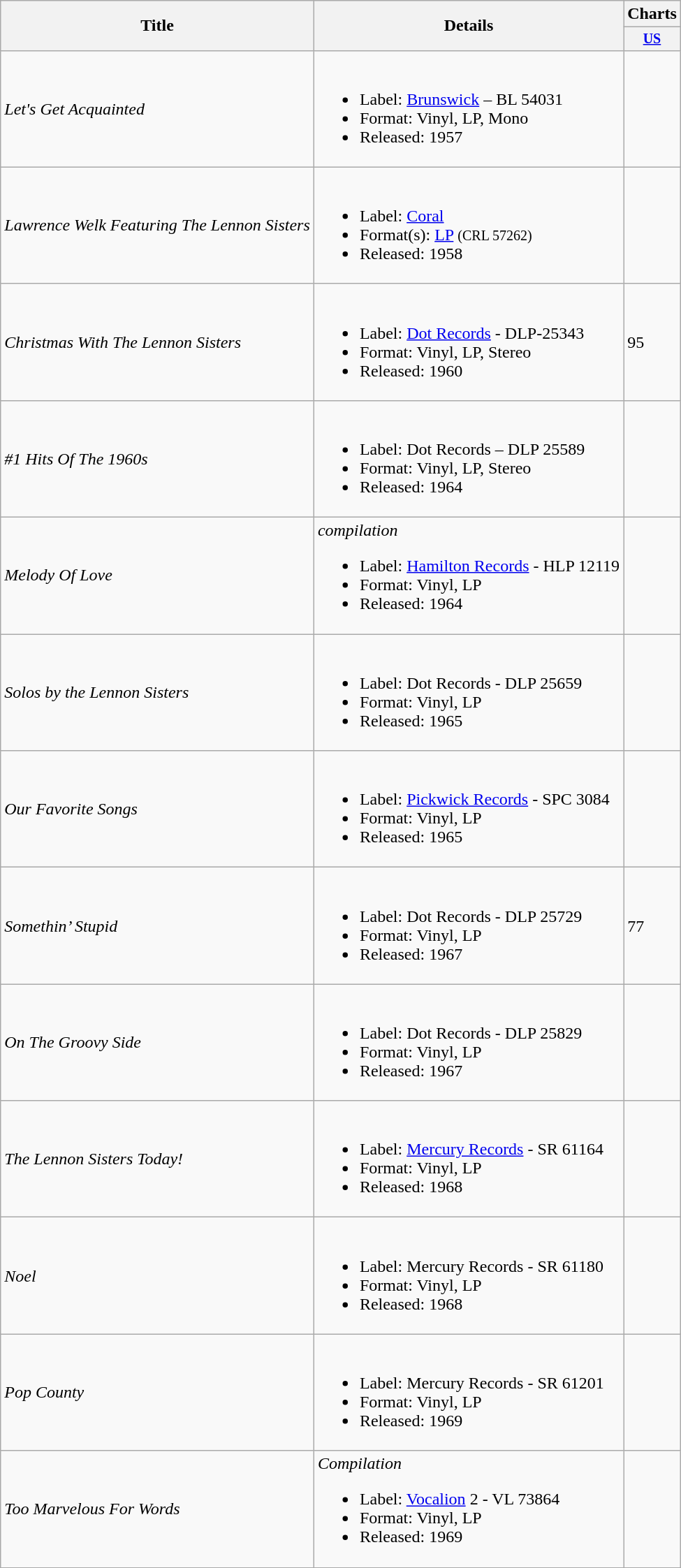<table class="wikitable">
<tr>
<th rowspan="2">Title</th>
<th rowspan="2">Details</th>
<th>Charts</th>
</tr>
<tr style="font-size:smaller;">
<th style="width:40px;"><a href='#'>US</a></th>
</tr>
<tr>
<td><em>Let's Get Acquainted</em></td>
<td><br><ul><li>Label: <a href='#'>Brunswick</a> – BL 54031</li><li>Format: Vinyl, LP, Mono</li><li>Released: 1957</li></ul></td>
<td></td>
</tr>
<tr>
<td><em>Lawrence Welk Featuring The Lennon Sisters</em></td>
<td><br><ul><li>Label: <a href='#'>Coral</a></li><li>Format(s): <a href='#'>LP</a> <small>(CRL 57262)</small></li><li>Released: 1958</li></ul></td>
<td></td>
</tr>
<tr>
<td><em>Christmas With The Lennon Sisters</em></td>
<td><br><ul><li>Label: <a href='#'>Dot Records</a> - DLP-25343</li><li>Format: Vinyl, LP, Stereo</li><li>Released: 1960</li></ul></td>
<td>95</td>
</tr>
<tr>
<td><em>#1 Hits Of The 1960s</em></td>
<td><br><ul><li>Label: Dot Records – DLP 25589</li><li>Format: Vinyl, LP, Stereo</li><li>Released: 1964</li></ul></td>
<td></td>
</tr>
<tr>
<td><em>Melody Of Love</em></td>
<td><em>compilation</em><br><ul><li>Label: <a href='#'>Hamilton Records</a> - HLP 12119</li><li>Format: Vinyl, LP</li><li>Released: 1964</li></ul></td>
<td></td>
</tr>
<tr>
<td><em>Solos by the Lennon Sisters</em></td>
<td><br><ul><li>Label: Dot Records - DLP 25659</li><li>Format: Vinyl, LP</li><li>Released: 1965</li></ul></td>
<td></td>
</tr>
<tr>
<td><em>Our Favorite Songs</em></td>
<td><br><ul><li>Label: <a href='#'>Pickwick Records</a> - SPC 3084</li><li>Format: Vinyl, LP</li><li>Released: 1965</li></ul></td>
<td></td>
</tr>
<tr>
<td><em>Somethin’ Stupid</em></td>
<td><br><ul><li>Label: Dot Records - DLP 25729</li><li>Format: Vinyl, LP</li><li>Released: 1967</li></ul></td>
<td>77</td>
</tr>
<tr>
<td><em>On The Groovy Side</em></td>
<td><br><ul><li>Label: Dot Records - DLP 25829</li><li>Format: Vinyl, LP</li><li>Released: 1967</li></ul></td>
<td></td>
</tr>
<tr>
<td><em>The Lennon Sisters Today!</em></td>
<td><br><ul><li>Label: <a href='#'>Mercury Records</a> - SR 61164</li><li>Format: Vinyl, LP</li><li>Released: 1968</li></ul></td>
<td></td>
</tr>
<tr>
<td><em>Noel</em></td>
<td><br><ul><li>Label: Mercury Records - SR 61180</li><li>Format: Vinyl, LP</li><li>Released: 1968</li></ul></td>
<td></td>
</tr>
<tr>
<td><em>Pop County</em></td>
<td><br><ul><li>Label: Mercury Records - SR 61201</li><li>Format: Vinyl, LP</li><li>Released: 1969</li></ul></td>
<td></td>
</tr>
<tr>
<td><em>Too Marvelous For Words</em></td>
<td><em>Compilation</em><br><ul><li>Label: <a href='#'>Vocalion</a> 2 - VL 73864</li><li>Format: Vinyl, LP</li><li>Released: 1969</li></ul></td>
<td></td>
</tr>
</table>
